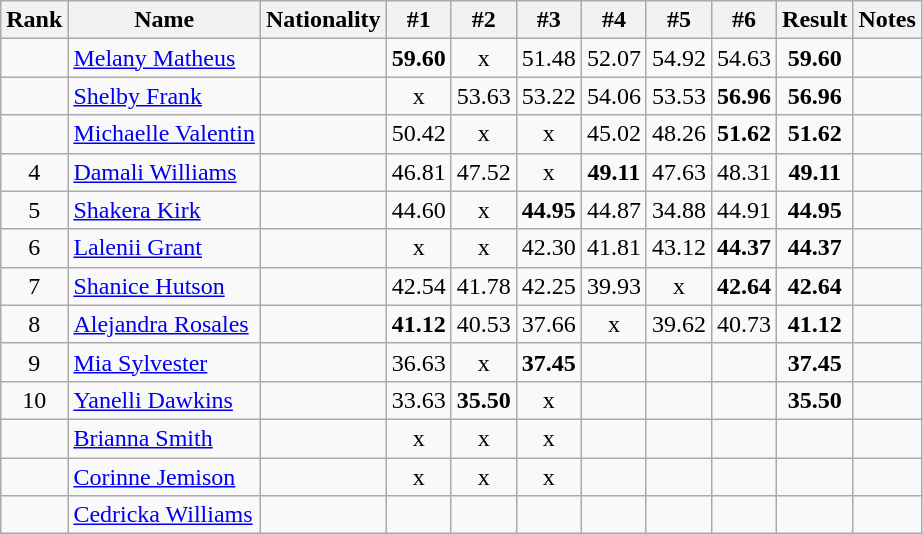<table class="wikitable sortable" style="text-align:center">
<tr>
<th>Rank</th>
<th>Name</th>
<th>Nationality</th>
<th>#1</th>
<th>#2</th>
<th>#3</th>
<th>#4</th>
<th>#5</th>
<th>#6</th>
<th>Result</th>
<th>Notes</th>
</tr>
<tr>
<td></td>
<td align=left><a href='#'>Melany Matheus</a></td>
<td align=left></td>
<td><strong>59.60</strong></td>
<td>x</td>
<td>51.48</td>
<td>52.07</td>
<td>54.92</td>
<td>54.63</td>
<td><strong>59.60</strong></td>
<td></td>
</tr>
<tr>
<td></td>
<td align=left><a href='#'>Shelby Frank</a></td>
<td align=left></td>
<td>x</td>
<td>53.63</td>
<td>53.22</td>
<td>54.06</td>
<td>53.53</td>
<td><strong>56.96</strong></td>
<td><strong>56.96</strong></td>
<td></td>
</tr>
<tr>
<td></td>
<td align=left><a href='#'>Michaelle Valentin</a></td>
<td align=left></td>
<td>50.42</td>
<td>x</td>
<td>x</td>
<td>45.02</td>
<td>48.26</td>
<td><strong>51.62</strong></td>
<td><strong>51.62</strong></td>
<td></td>
</tr>
<tr>
<td>4</td>
<td align=left><a href='#'>Damali Williams</a></td>
<td align=left></td>
<td>46.81</td>
<td>47.52</td>
<td>x</td>
<td><strong>49.11</strong></td>
<td>47.63</td>
<td>48.31</td>
<td><strong>49.11</strong></td>
<td></td>
</tr>
<tr>
<td>5</td>
<td align=left><a href='#'>Shakera Kirk</a></td>
<td align=left></td>
<td>44.60</td>
<td>x</td>
<td><strong>44.95</strong></td>
<td>44.87</td>
<td>34.88</td>
<td>44.91</td>
<td><strong>44.95</strong></td>
<td></td>
</tr>
<tr>
<td>6</td>
<td align=left><a href='#'>Lalenii Grant</a></td>
<td align=left></td>
<td>x</td>
<td>x</td>
<td>42.30</td>
<td>41.81</td>
<td>43.12</td>
<td><strong>44.37</strong></td>
<td><strong>44.37</strong></td>
<td></td>
</tr>
<tr>
<td>7</td>
<td align=left><a href='#'>Shanice Hutson</a></td>
<td align=left></td>
<td>42.54</td>
<td>41.78</td>
<td>42.25</td>
<td>39.93</td>
<td>x</td>
<td><strong>42.64</strong></td>
<td><strong>42.64</strong></td>
<td></td>
</tr>
<tr>
<td>8</td>
<td align=left><a href='#'>Alejandra Rosales</a></td>
<td align=left></td>
<td><strong>41.12</strong></td>
<td>40.53</td>
<td>37.66</td>
<td>x</td>
<td>39.62</td>
<td>40.73</td>
<td><strong>41.12</strong></td>
<td></td>
</tr>
<tr>
<td>9</td>
<td align=left><a href='#'>Mia Sylvester</a></td>
<td align=left></td>
<td>36.63</td>
<td>x</td>
<td><strong>37.45</strong></td>
<td></td>
<td></td>
<td></td>
<td><strong>37.45</strong></td>
<td></td>
</tr>
<tr>
<td>10</td>
<td align=left><a href='#'>Yanelli Dawkins</a></td>
<td align=left></td>
<td>33.63</td>
<td><strong>35.50</strong></td>
<td>x</td>
<td></td>
<td></td>
<td></td>
<td><strong>35.50</strong></td>
<td></td>
</tr>
<tr>
<td></td>
<td align=left><a href='#'>Brianna Smith</a></td>
<td align=left></td>
<td>x</td>
<td>x</td>
<td>x</td>
<td></td>
<td></td>
<td></td>
<td><strong></strong></td>
<td></td>
</tr>
<tr>
<td></td>
<td align=left><a href='#'>Corinne Jemison</a></td>
<td align=left></td>
<td>x</td>
<td>x</td>
<td>x</td>
<td></td>
<td></td>
<td></td>
<td><strong></strong></td>
<td></td>
</tr>
<tr>
<td></td>
<td align=left><a href='#'>Cedricka Williams</a></td>
<td align=left></td>
<td></td>
<td></td>
<td></td>
<td></td>
<td></td>
<td></td>
<td><strong></strong></td>
<td></td>
</tr>
</table>
